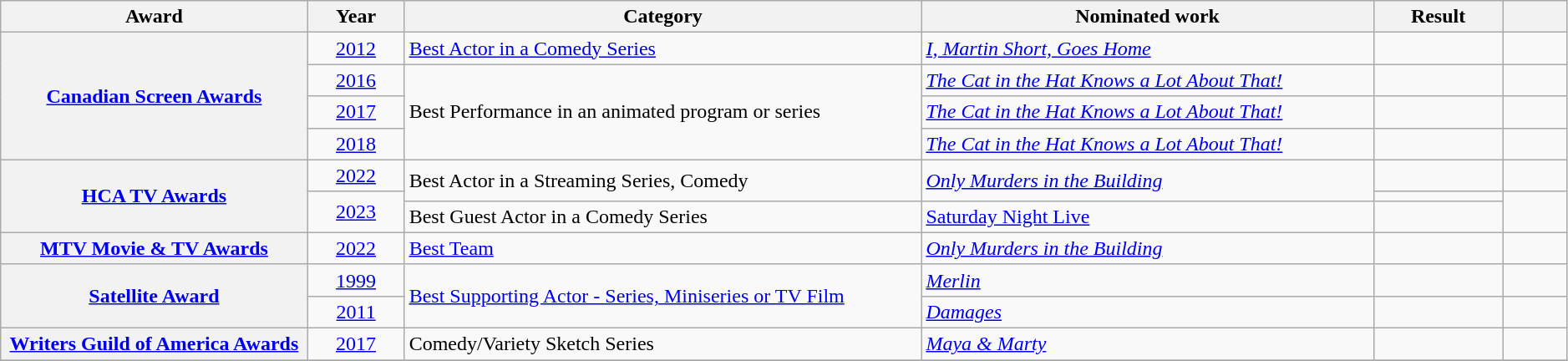<table class="wikitable sortable plainrowheaders" style="width:99%;">
<tr>
<th scope="col" style="width:19%;">Award</th>
<th scope="col" style="width:6%;">Year</th>
<th scope="col" style="width:32%;">Category</th>
<th scope="col" style="width:28%;">Nominated work</th>
<th scope="col" style="width:8%;">Result</th>
<th scope="col" style="width:4%;" class="unsortable"></th>
</tr>
<tr>
<th scope="row", rowspan=4><a href='#'>Canadian Screen Awards</a></th>
<td style="text-align:center;"><a href='#'>2012</a></td>
<td><a href='#'>Best Actor in a Comedy Series</a></td>
<td><em><a href='#'>I, Martin Short, Goes Home</a></em></td>
<td></td>
<td></td>
</tr>
<tr>
<td style="text-align:center;"><a href='#'>2016</a></td>
<td rowspan=3>Best Performance in an animated program or series</td>
<td><em><a href='#'>The Cat in the Hat Knows a Lot About That!</a></em></td>
<td></td>
<td></td>
</tr>
<tr>
<td style="text-align:center;"><a href='#'>2017</a></td>
<td><em><a href='#'>The Cat in the Hat Knows a Lot About That!</a></em></td>
<td></td>
<td></td>
</tr>
<tr>
<td style="text-align:center;"><a href='#'>2018</a></td>
<td><em><a href='#'>The Cat in the Hat Knows a Lot About That!</a></em></td>
<td></td>
<td></td>
</tr>
<tr>
<th scope="row", rowspan=3><a href='#'>HCA TV Awards</a></th>
<td style="text-align:center;"><a href='#'>2022</a></td>
<td rowspan=2>Best Actor in a Streaming Series, Comedy</td>
<td rowspan=2><em><a href='#'>Only Murders in the Building</a></em></td>
<td></td>
<td style="text-align:center;"></td>
</tr>
<tr>
<td rowspan=2 style="text-align:center;"><a href='#'>2023</a></td>
<td></td>
<td rowspan=2 style="text-align:center;"></td>
</tr>
<tr>
<td>Best Guest Actor in a Comedy Series</td>
<td><a href='#'>Saturday Night Live</a></td>
<td></td>
</tr>
<tr>
<th scope="row", rowspan=1><a href='#'>MTV Movie & TV Awards</a></th>
<td style="text-align:center;"><a href='#'>2022</a></td>
<td><a href='#'>Best Team</a> </td>
<td><em><a href='#'>Only Murders in the Building</a></em></td>
<td></td>
<td style="text-align:center;"></td>
</tr>
<tr>
<th scope="row", rowspan=2><a href='#'>Satellite Award</a></th>
<td style="text-align:center;"><a href='#'>1999</a></td>
<td rowspan="2"><a href='#'>Best Supporting Actor - Series, Miniseries or TV Film</a></td>
<td><em><a href='#'>Merlin</a></em></td>
<td></td>
<td></td>
</tr>
<tr>
<td style="text-align:center;"><a href='#'>2011</a></td>
<td><em><a href='#'>Damages</a></em></td>
<td></td>
<td></td>
</tr>
<tr>
<th scope="row", rowspan=1><a href='#'>Writers Guild of America Awards</a></th>
<td style="text-align:center;"><a href='#'>2017</a></td>
<td>Comedy/Variety Sketch Series</td>
<td><em><a href='#'>Maya & Marty</a></em></td>
<td></td>
<td></td>
</tr>
<tr>
</tr>
</table>
